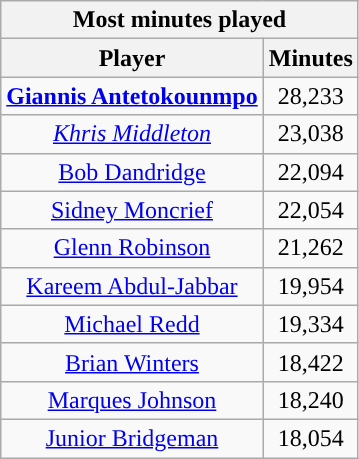<table class="wikitable sortable" style="text-align:center">
<tr>
<th colspan="5">Most minutes played</th>
</tr>
<tr>
<th>Player</th>
<th>Minutes</th>
</tr>
<tr>
<td><strong><a href='#'>Giannis Antetokounmpo</a></strong></td>
<td>28,233</td>
</tr>
<tr>
<td><em><a href='#'>Khris Middleton</a></em></td>
<td>23,038</td>
</tr>
<tr>
<td><a href='#'>Bob Dandridge</a></td>
<td>22,094</td>
</tr>
<tr>
<td><a href='#'>Sidney Moncrief</a></td>
<td>22,054</td>
</tr>
<tr>
<td><a href='#'>Glenn Robinson</a></td>
<td>21,262</td>
</tr>
<tr>
<td><a href='#'>Kareem Abdul-Jabbar</a></td>
<td>19,954</td>
</tr>
<tr>
<td><a href='#'>Michael Redd</a></td>
<td>19,334</td>
</tr>
<tr>
<td><a href='#'>Brian Winters</a></td>
<td>18,422</td>
</tr>
<tr>
<td><a href='#'>Marques Johnson</a></td>
<td>18,240</td>
</tr>
<tr>
<td><a href='#'>Junior Bridgeman</a></td>
<td>18,054</td>
</tr>
</table>
